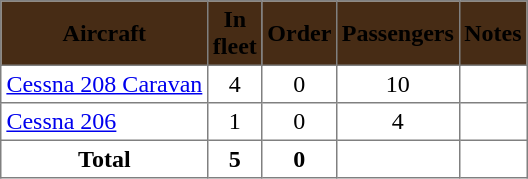<table class="toccolours" border="1" cellpadding="3" style="margin:1em auto; border-collapse:collapse">
<tr style="background:#472c15;">
<th><span>Aircraft</span></th>
<th style="width:25px;"><span>In fleet</span></th>
<th><span>Order</span></th>
<th><span>Passengers</span></th>
<th><span>Notes</span></th>
</tr>
<tr>
<td><a href='#'>Cessna 208 Caravan</a></td>
<td align=center>4</td>
<td align=center>0</td>
<td align=center>10</td>
<td align="center"></td>
</tr>
<tr>
<td><a href='#'>Cessna 206</a></td>
<td align=center>1</td>
<td align=center>0</td>
<td align=center>4</td>
<td align="center"></td>
</tr>
<tr>
<td align="center"><strong>Total</strong></td>
<td align="center"><strong>5</strong></td>
<td align="center"><strong>0</strong></td>
<td align="center"></td>
<td></td>
</tr>
</table>
